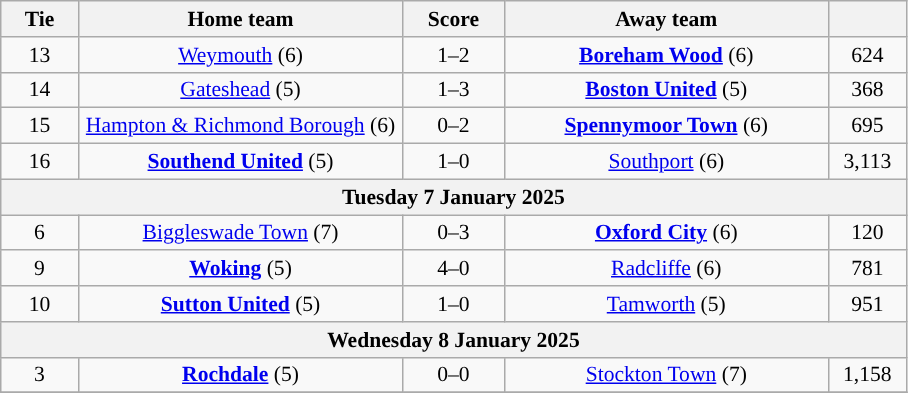<table class="wikitable" style="text-align:center; font-size:90%">
<tr>
<th scope="col" style="width:  8.43%;">Tie</th>
<th scope="col" style="width: 35.29%;">Home team</th>
<th scope="col" style="width: 11.00%;">Score</th>
<th scope="col" style="width: 35.29%;">Away team</th>
<th scope="col" style="width:  8.43%;"></th>
</tr>
<tr>
<td>13</td>
<td><a href='#'>Weymouth</a> (6)</td>
<td>1–2</td>
<td><strong><a href='#'>Boreham Wood</a></strong> (6)</td>
<td>624</td>
</tr>
<tr>
<td>14</td>
<td><a href='#'>Gateshead</a> (5)</td>
<td>1–3</td>
<td><strong><a href='#'>Boston United</a></strong> (5)</td>
<td>368</td>
</tr>
<tr>
<td>15</td>
<td><a href='#'>Hampton & Richmond Borough</a> (6)</td>
<td>0–2</td>
<td><strong><a href='#'>Spennymoor Town</a></strong> (6)</td>
<td>695</td>
</tr>
<tr>
<td>16</td>
<td><strong><a href='#'>Southend United</a></strong> (5)</td>
<td>1–0</td>
<td><a href='#'>Southport</a> (6)</td>
<td>3,113</td>
</tr>
<tr>
<th colspan="5"><strong>Tuesday 7 January 2025</strong></th>
</tr>
<tr>
<td>6</td>
<td><a href='#'>Biggleswade Town</a> (7)</td>
<td>0–3</td>
<td><strong><a href='#'>Oxford City</a></strong> (6)</td>
<td>120</td>
</tr>
<tr>
<td>9</td>
<td><strong><a href='#'>Woking</a></strong> (5)</td>
<td>4–0</td>
<td><a href='#'>Radcliffe</a> (6)</td>
<td>781</td>
</tr>
<tr>
<td>10</td>
<td><strong><a href='#'>Sutton United</a></strong> (5)</td>
<td>1–0</td>
<td><a href='#'>Tamworth</a> (5)</td>
<td>951</td>
</tr>
<tr>
<th colspan="5"><strong>Wednesday 8 January 2025</strong></th>
</tr>
<tr>
<td>3</td>
<td><strong><a href='#'>Rochdale</a></strong> (5)</td>
<td>0–0  </td>
<td><a href='#'>Stockton Town</a> (7)</td>
<td>1,158</td>
</tr>
<tr>
</tr>
</table>
